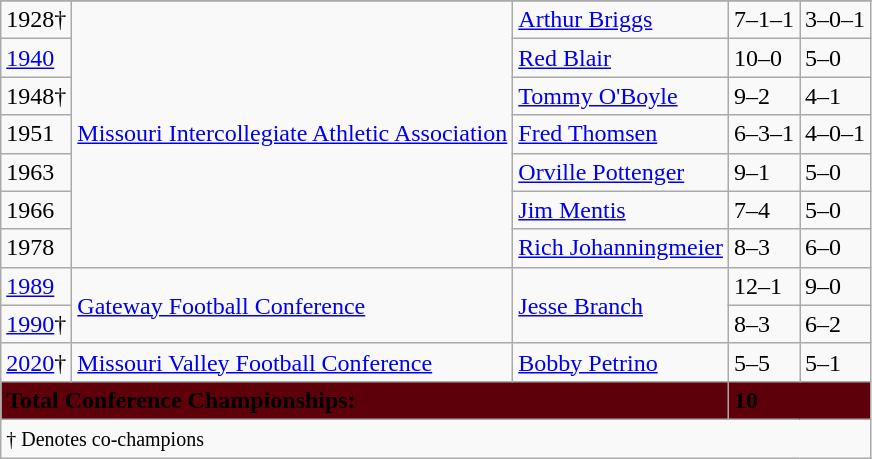<table class="wikitable">
<tr>
</tr>
<tr>
<td>1928†</td>
<td rowspan="7"><a href='#'>Missouri Intercollegiate Athletic Association</a></td>
<td><a href='#'>Arthur Briggs</a></td>
<td>7–1–1</td>
<td>3–0–1</td>
</tr>
<tr>
<td><a href='#'>1940</a></td>
<td><a href='#'>Red Blair</a></td>
<td>10–0</td>
<td>5–0</td>
</tr>
<tr>
<td>1948†</td>
<td><a href='#'>Tommy O'Boyle</a></td>
<td>9–2</td>
<td>4–1</td>
</tr>
<tr>
<td>1951</td>
<td><a href='#'>Fred Thomsen</a></td>
<td>6–3–1</td>
<td>4–0–1</td>
</tr>
<tr>
<td>1963</td>
<td><a href='#'>Orville Pottenger</a></td>
<td>9–1</td>
<td>5–0</td>
</tr>
<tr>
<td>1966</td>
<td><a href='#'>Jim Mentis</a></td>
<td>7–4</td>
<td>5–0</td>
</tr>
<tr>
<td>1978</td>
<td><a href='#'>Rich Johanningmeier</a></td>
<td>8–3</td>
<td>6–0</td>
</tr>
<tr>
<td><a href='#'>1989</a></td>
<td rowspan="2"><a href='#'>Gateway Football Conference</a></td>
<td rowspan="2"><a href='#'>Jesse Branch</a></td>
<td>12–1</td>
<td>9–0</td>
</tr>
<tr>
<td><a href='#'>1990</a>†</td>
<td>8–3</td>
<td>6–2</td>
</tr>
<tr>
<td><a href='#'>2020</a>†</td>
<td><a href='#'>Missouri Valley Football Conference</a></td>
<td><a href='#'>Bobby Petrino</a></td>
<td>5–5</td>
<td>5–1</td>
</tr>
<tr style="background:#5e0009;">
<td colspan="3"><span><strong>Total Conference Championships:</strong></span></td>
<td colspan="2"><span><strong>10</strong></span></td>
</tr>
<tr>
<td colspan=7><small>† Denotes co-champions</small></td>
</tr>
</table>
